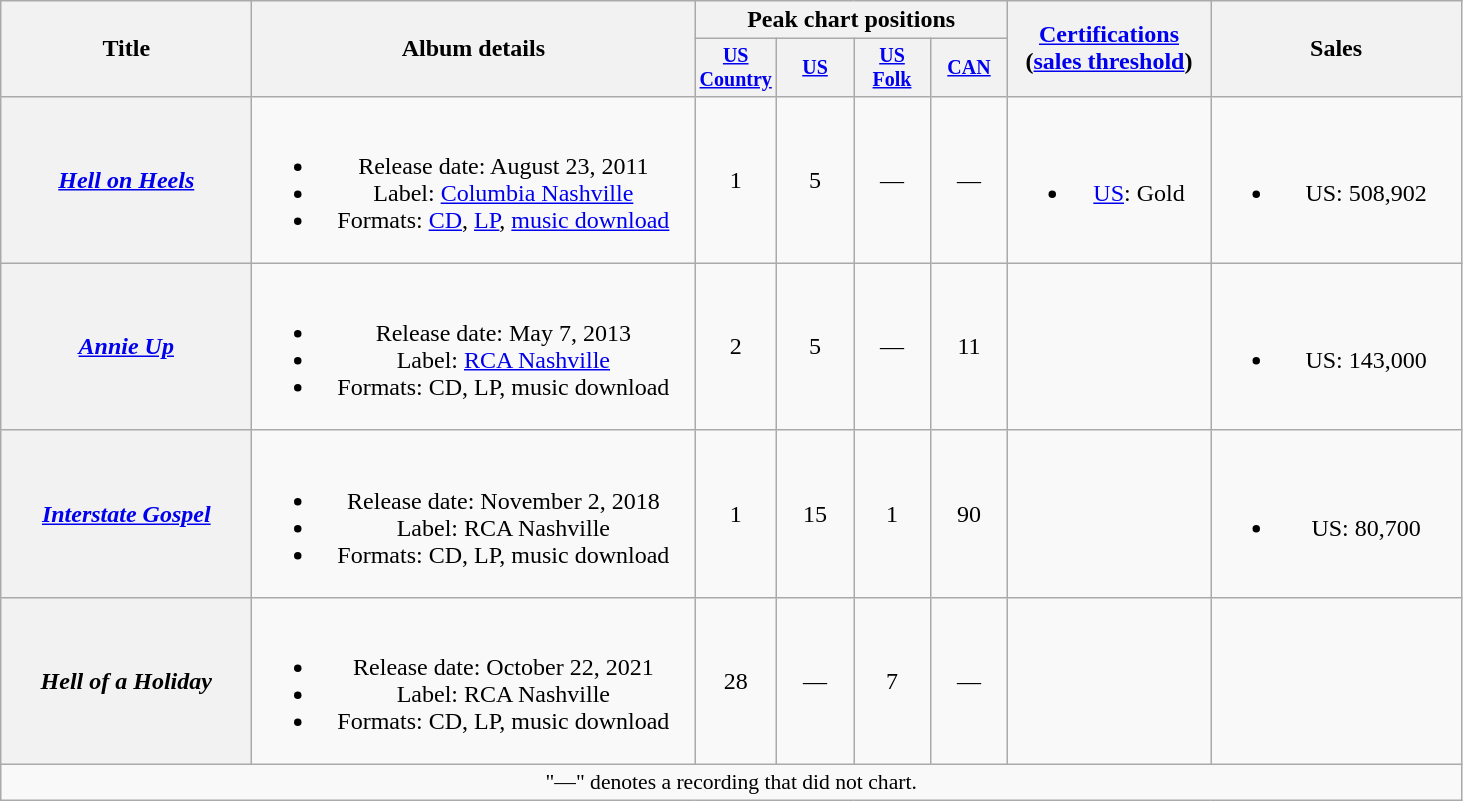<table class="wikitable plainrowheaders" style="text-align:center;">
<tr>
<th rowspan="2" style="width:10em;">Title</th>
<th rowspan="2" style="width:18em;">Album details</th>
<th colspan="4">Peak chart positions</th>
<th rowspan="2" style="width:8em;"><a href='#'>Certifications</a><br>(<a href='#'>sales threshold</a>)</th>
<th rowspan="2" style="width:10em;">Sales</th>
</tr>
<tr style="font-size:smaller;">
<th style="width:45px;"><a href='#'>US Country</a><br></th>
<th style="width:45px;"><a href='#'>US</a><br></th>
<th style="width:45px;"><a href='#'>US<br>Folk</a><br></th>
<th style="width:45px;"><a href='#'>CAN</a><br></th>
</tr>
<tr>
<th scope="row"><em><a href='#'>Hell on Heels</a></em></th>
<td><br><ul><li>Release date: August 23, 2011</li><li>Label: <a href='#'>Columbia Nashville</a></li><li>Formats: <a href='#'>CD</a>, <a href='#'>LP</a>, <a href='#'>music download</a></li></ul></td>
<td>1</td>
<td>5</td>
<td>—</td>
<td>—</td>
<td><br><ul><li><a href='#'>US</a>: Gold</li></ul></td>
<td><br><ul><li>US: 508,902 </li></ul></td>
</tr>
<tr>
<th scope="row"><em><a href='#'>Annie Up</a></em></th>
<td><br><ul><li>Release date: May 7, 2013</li><li>Label: <a href='#'>RCA Nashville</a></li><li>Formats: CD, LP, music download</li></ul></td>
<td>2</td>
<td>5</td>
<td>—</td>
<td>11</td>
<td></td>
<td><br><ul><li>US: 143,000</li></ul></td>
</tr>
<tr>
<th scope="row"><em><a href='#'>Interstate Gospel</a></em></th>
<td><br><ul><li>Release date: November 2, 2018</li><li>Label: RCA Nashville</li><li>Formats: CD, LP, music download</li></ul></td>
<td>1</td>
<td>15</td>
<td>1</td>
<td>90</td>
<td></td>
<td><br><ul><li>US: 80,700</li></ul></td>
</tr>
<tr>
<th scope="row"><em>Hell of a Holiday</em></th>
<td><br><ul><li>Release date: October 22, 2021</li><li>Label: RCA Nashville</li><li>Formats: CD, LP, music download</li></ul></td>
<td>28</td>
<td>—</td>
<td>7</td>
<td>—</td>
<td></td>
<td></td>
</tr>
<tr>
<td colspan="8" style="font-size:90%">"—" denotes a recording that did not chart.</td>
</tr>
</table>
